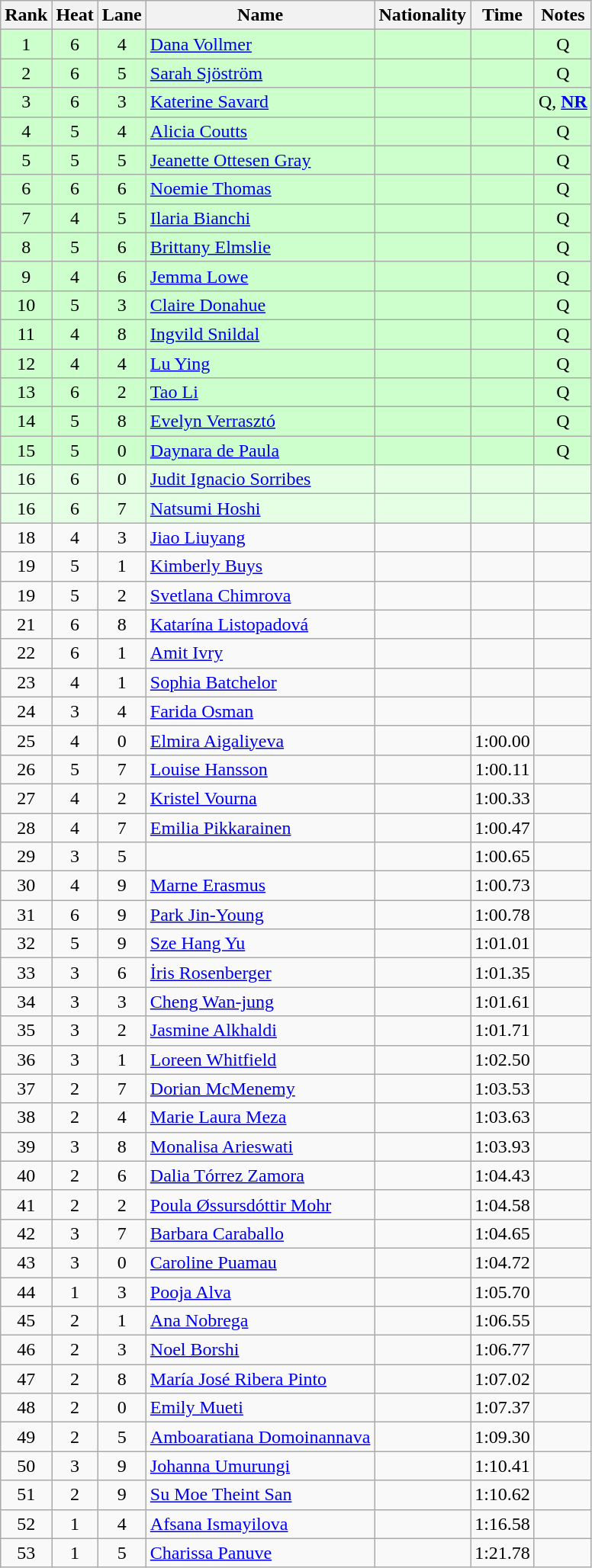<table class="wikitable sortable" style="text-align:center">
<tr>
<th>Rank</th>
<th>Heat</th>
<th>Lane</th>
<th>Name</th>
<th>Nationality</th>
<th>Time</th>
<th>Notes</th>
</tr>
<tr bgcolor=ccffcc>
<td>1</td>
<td>6</td>
<td>4</td>
<td align=left><a href='#'>Dana Vollmer</a></td>
<td align=left></td>
<td></td>
<td>Q</td>
</tr>
<tr bgcolor=ccffcc>
<td>2</td>
<td>6</td>
<td>5</td>
<td align=left><a href='#'>Sarah Sjöström</a></td>
<td align=left></td>
<td></td>
<td>Q</td>
</tr>
<tr bgcolor=ccffcc>
<td>3</td>
<td>6</td>
<td>3</td>
<td align=left><a href='#'>Katerine Savard</a></td>
<td align=left></td>
<td></td>
<td>Q,  <strong><a href='#'>NR</a></strong></td>
</tr>
<tr bgcolor=ccffcc>
<td>4</td>
<td>5</td>
<td>4</td>
<td align=left><a href='#'>Alicia Coutts</a></td>
<td align=left></td>
<td></td>
<td>Q</td>
</tr>
<tr bgcolor=ccffcc>
<td>5</td>
<td>5</td>
<td>5</td>
<td align=left><a href='#'>Jeanette Ottesen Gray</a></td>
<td align=left></td>
<td></td>
<td>Q</td>
</tr>
<tr bgcolor=ccffcc>
<td>6</td>
<td>6</td>
<td>6</td>
<td align=left><a href='#'>Noemie Thomas</a></td>
<td align=left></td>
<td></td>
<td>Q</td>
</tr>
<tr bgcolor=ccffcc>
<td>7</td>
<td>4</td>
<td>5</td>
<td align=left><a href='#'>Ilaria Bianchi</a></td>
<td align=left></td>
<td></td>
<td>Q</td>
</tr>
<tr bgcolor=ccffcc>
<td>8</td>
<td>5</td>
<td>6</td>
<td align=left><a href='#'>Brittany Elmslie</a></td>
<td align=left></td>
<td></td>
<td>Q</td>
</tr>
<tr bgcolor=ccffcc>
<td>9</td>
<td>4</td>
<td>6</td>
<td align=left><a href='#'>Jemma Lowe</a></td>
<td align=left></td>
<td></td>
<td>Q</td>
</tr>
<tr bgcolor=ccffcc>
<td>10</td>
<td>5</td>
<td>3</td>
<td align=left><a href='#'>Claire Donahue</a></td>
<td align=left></td>
<td></td>
<td>Q</td>
</tr>
<tr bgcolor=ccffcc>
<td>11</td>
<td>4</td>
<td>8</td>
<td align=left><a href='#'>Ingvild Snildal</a></td>
<td align=left></td>
<td></td>
<td>Q</td>
</tr>
<tr bgcolor=ccffcc>
<td>12</td>
<td>4</td>
<td>4</td>
<td align=left><a href='#'>Lu Ying</a></td>
<td align=left></td>
<td></td>
<td>Q</td>
</tr>
<tr bgcolor=ccffcc>
<td>13</td>
<td>6</td>
<td>2</td>
<td align=left><a href='#'>Tao Li</a></td>
<td align=left></td>
<td></td>
<td>Q</td>
</tr>
<tr bgcolor=ccffcc>
<td>14</td>
<td>5</td>
<td>8</td>
<td align=left><a href='#'>Evelyn Verrasztó</a></td>
<td align=left></td>
<td></td>
<td>Q</td>
</tr>
<tr bgcolor=ccffcc>
<td>15</td>
<td>5</td>
<td>0</td>
<td align=left><a href='#'>Daynara de Paula</a></td>
<td align=left></td>
<td></td>
<td>Q</td>
</tr>
<tr bgcolor=#e5ffe5>
<td>16</td>
<td>6</td>
<td>0</td>
<td align=left><a href='#'>Judit Ignacio Sorribes</a></td>
<td align=left></td>
<td></td>
<td></td>
</tr>
<tr bgcolor=#e5ffe5>
<td>16</td>
<td>6</td>
<td>7</td>
<td align=left><a href='#'>Natsumi Hoshi</a></td>
<td align=left></td>
<td></td>
<td></td>
</tr>
<tr>
<td>18</td>
<td>4</td>
<td>3</td>
<td align=left><a href='#'>Jiao Liuyang</a></td>
<td align=left></td>
<td></td>
<td></td>
</tr>
<tr>
<td>19</td>
<td>5</td>
<td>1</td>
<td align=left><a href='#'>Kimberly Buys</a></td>
<td align=left></td>
<td></td>
<td></td>
</tr>
<tr>
<td>19</td>
<td>5</td>
<td>2</td>
<td align=left><a href='#'>Svetlana Chimrova</a></td>
<td align=left></td>
<td></td>
<td></td>
</tr>
<tr>
<td>21</td>
<td>6</td>
<td>8</td>
<td align=left><a href='#'>Katarína Listopadová</a></td>
<td align=left></td>
<td></td>
<td></td>
</tr>
<tr>
<td>22</td>
<td>6</td>
<td>1</td>
<td align=left><a href='#'>Amit Ivry</a></td>
<td align=left></td>
<td></td>
<td></td>
</tr>
<tr>
<td>23</td>
<td>4</td>
<td>1</td>
<td align=left><a href='#'>Sophia Batchelor</a></td>
<td align=left></td>
<td></td>
<td></td>
</tr>
<tr>
<td>24</td>
<td>3</td>
<td>4</td>
<td align=left><a href='#'>Farida Osman</a></td>
<td align=left></td>
<td></td>
<td></td>
</tr>
<tr>
<td>25</td>
<td>4</td>
<td>0</td>
<td align=left><a href='#'>Elmira Aigaliyeva</a></td>
<td align=left></td>
<td>1:00.00</td>
<td></td>
</tr>
<tr>
<td>26</td>
<td>5</td>
<td>7</td>
<td align=left><a href='#'>Louise Hansson</a></td>
<td align=left></td>
<td>1:00.11</td>
<td></td>
</tr>
<tr>
<td>27</td>
<td>4</td>
<td>2</td>
<td align=left><a href='#'>Kristel Vourna</a></td>
<td align=left></td>
<td>1:00.33</td>
<td></td>
</tr>
<tr>
<td>28</td>
<td>4</td>
<td>7</td>
<td align=left><a href='#'>Emilia Pikkarainen</a></td>
<td align=left></td>
<td>1:00.47</td>
<td></td>
</tr>
<tr>
<td>29</td>
<td>3</td>
<td>5</td>
<td align=left></td>
<td align=left></td>
<td>1:00.65</td>
<td></td>
</tr>
<tr>
<td>30</td>
<td>4</td>
<td>9</td>
<td align=left><a href='#'>Marne Erasmus</a></td>
<td align=left></td>
<td>1:00.73</td>
<td></td>
</tr>
<tr>
<td>31</td>
<td>6</td>
<td>9</td>
<td align=left><a href='#'>Park Jin-Young</a></td>
<td align=left></td>
<td>1:00.78</td>
<td></td>
</tr>
<tr>
<td>32</td>
<td>5</td>
<td>9</td>
<td align=left><a href='#'>Sze Hang Yu</a></td>
<td align=left></td>
<td>1:01.01</td>
<td></td>
</tr>
<tr>
<td>33</td>
<td>3</td>
<td>6</td>
<td align=left><a href='#'>İris Rosenberger</a></td>
<td align=left></td>
<td>1:01.35</td>
<td></td>
</tr>
<tr>
<td>34</td>
<td>3</td>
<td>3</td>
<td align=left><a href='#'>Cheng Wan-jung</a></td>
<td align=left></td>
<td>1:01.61</td>
<td></td>
</tr>
<tr>
<td>35</td>
<td>3</td>
<td>2</td>
<td align=left><a href='#'>Jasmine Alkhaldi</a></td>
<td align=left></td>
<td>1:01.71</td>
<td></td>
</tr>
<tr>
<td>36</td>
<td>3</td>
<td>1</td>
<td align=left><a href='#'>Loreen Whitfield</a></td>
<td align=left></td>
<td>1:02.50</td>
<td></td>
</tr>
<tr>
<td>37</td>
<td>2</td>
<td>7</td>
<td align=left><a href='#'>Dorian McMenemy</a></td>
<td align=left></td>
<td>1:03.53</td>
<td></td>
</tr>
<tr>
<td>38</td>
<td>2</td>
<td>4</td>
<td align=left><a href='#'>Marie Laura Meza</a></td>
<td align=left></td>
<td>1:03.63</td>
<td></td>
</tr>
<tr>
<td>39</td>
<td>3</td>
<td>8</td>
<td align=left><a href='#'>Monalisa Arieswati</a></td>
<td align=left></td>
<td>1:03.93</td>
<td></td>
</tr>
<tr>
<td>40</td>
<td>2</td>
<td>6</td>
<td align=left><a href='#'>Dalia Tórrez Zamora</a></td>
<td align=left></td>
<td>1:04.43</td>
<td></td>
</tr>
<tr>
<td>41</td>
<td>2</td>
<td>2</td>
<td align=left><a href='#'>Poula Øssursdóttir Mohr</a></td>
<td align=left></td>
<td>1:04.58</td>
<td></td>
</tr>
<tr>
<td>42</td>
<td>3</td>
<td>7</td>
<td align=left><a href='#'>Barbara Caraballo</a></td>
<td align=left></td>
<td>1:04.65</td>
<td></td>
</tr>
<tr>
<td>43</td>
<td>3</td>
<td>0</td>
<td align=left><a href='#'>Caroline Puamau</a></td>
<td align=left></td>
<td>1:04.72</td>
<td></td>
</tr>
<tr>
<td>44</td>
<td>1</td>
<td>3</td>
<td align=left><a href='#'>Pooja Alva</a></td>
<td align=left></td>
<td>1:05.70</td>
<td></td>
</tr>
<tr>
<td>45</td>
<td>2</td>
<td>1</td>
<td align=left><a href='#'>Ana Nobrega</a></td>
<td align=left></td>
<td>1:06.55</td>
<td></td>
</tr>
<tr>
<td>46</td>
<td>2</td>
<td>3</td>
<td align=left><a href='#'>Noel Borshi</a></td>
<td align=left></td>
<td>1:06.77</td>
<td></td>
</tr>
<tr>
<td>47</td>
<td>2</td>
<td>8</td>
<td align=left><a href='#'>María José Ribera Pinto</a></td>
<td align=left></td>
<td>1:07.02</td>
<td></td>
</tr>
<tr>
<td>48</td>
<td>2</td>
<td>0</td>
<td align=left><a href='#'>Emily Mueti</a></td>
<td align=left></td>
<td>1:07.37</td>
<td></td>
</tr>
<tr>
<td>49</td>
<td>2</td>
<td>5</td>
<td align=left><a href='#'>Amboaratiana Domoinannava</a></td>
<td align=left></td>
<td>1:09.30</td>
<td></td>
</tr>
<tr>
<td>50</td>
<td>3</td>
<td>9</td>
<td align=left><a href='#'>Johanna Umurungi</a></td>
<td align=left></td>
<td>1:10.41</td>
<td></td>
</tr>
<tr>
<td>51</td>
<td>2</td>
<td>9</td>
<td align=left><a href='#'>Su Moe Theint San</a></td>
<td align=left></td>
<td>1:10.62</td>
<td></td>
</tr>
<tr>
<td>52</td>
<td>1</td>
<td>4</td>
<td align=left><a href='#'>Afsana Ismayilova</a></td>
<td align=left></td>
<td>1:16.58</td>
<td></td>
</tr>
<tr>
<td>53</td>
<td>1</td>
<td>5</td>
<td align=left><a href='#'>Charissa Panuve</a></td>
<td align=left></td>
<td>1:21.78</td>
<td></td>
</tr>
</table>
